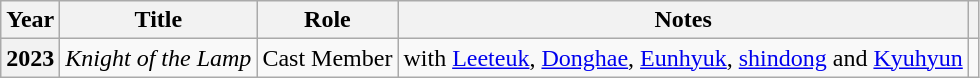<table class="wikitable sortable plainrowheaders">
<tr>
<th scope="col">Year</th>
<th scope="col">Title</th>
<th scope="col">Role</th>
<th scope="col" class="unsortable">Notes</th>
<th scope="col" class="unsortable"></th>
</tr>
<tr>
<th scope="row">2023</th>
<td><em>Knight of the Lamp</em></td>
<td>Cast Member</td>
<td>with <a href='#'>Leeteuk</a>, <a href='#'>Donghae</a>, <a href='#'>Eunhyuk</a>, <a href='#'>shindong</a> and <a href='#'>Kyuhyun</a></td>
<td></td>
</tr>
</table>
